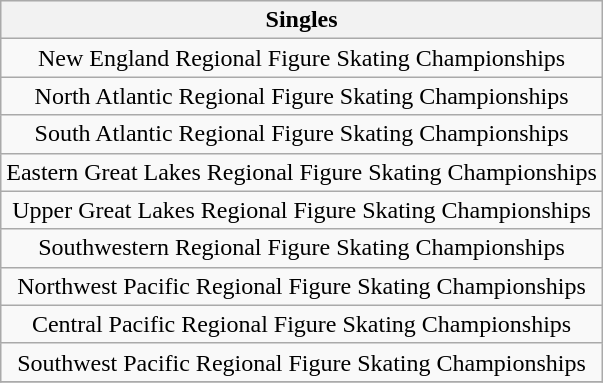<table class="wikitable" style="text-align: center;">
<tr style="background:#EFEFEF">
<th>Singles</th>
</tr>
<tr>
<td>New England Regional Figure Skating Championships</td>
</tr>
<tr>
<td>North Atlantic Regional Figure Skating Championships</td>
</tr>
<tr>
<td>South Atlantic Regional Figure Skating Championships</td>
</tr>
<tr>
<td>Eastern Great Lakes Regional Figure Skating Championships</td>
</tr>
<tr>
<td>Upper Great Lakes Regional Figure Skating Championships</td>
</tr>
<tr>
<td>Southwestern Regional Figure Skating Championships</td>
</tr>
<tr>
<td>Northwest Pacific Regional Figure Skating Championships</td>
</tr>
<tr>
<td>Central Pacific Regional Figure Skating Championships</td>
</tr>
<tr>
<td>Southwest Pacific Regional Figure Skating Championships</td>
</tr>
<tr>
</tr>
</table>
